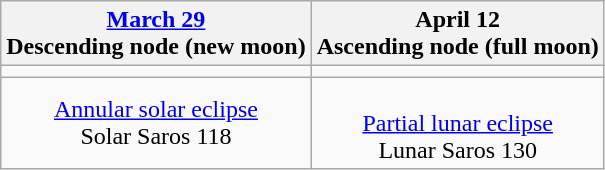<table class="wikitable">
<tr>
<th><a href='#'>March 29</a><br>Descending node (new moon)</th>
<th>April 12<br>Ascending node (full moon)</th>
</tr>
<tr>
<td></td>
<td></td>
</tr>
<tr align=center>
<td><a href='#'>Annular solar eclipse</a><br>Solar Saros 118</td>
<td><br><a href='#'>Partial lunar eclipse</a><br>Lunar Saros 130</td>
</tr>
</table>
